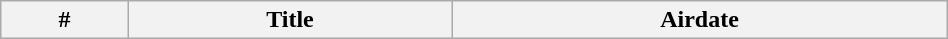<table class="wikitable plainrowheaders" style="width:50%;">
<tr>
<th>#</th>
<th>Title</th>
<th>Airdate<br>








</th>
</tr>
</table>
